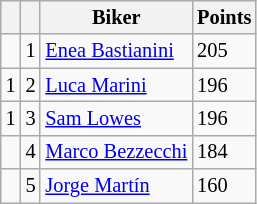<table class="wikitable" style="font-size: 85%;">
<tr>
<th scope="col"></th>
<th scope="col"></th>
<th scope="col">Biker</th>
<th scope="col">Points</th>
</tr>
<tr>
<td align="left"></td>
<td align=center>1</td>
<td> <a href='#'>Enea Bastianini</a></td>
<td align=left>205</td>
</tr>
<tr>
<td align="left"> 1</td>
<td align=center>2</td>
<td> <a href='#'>Luca Marini</a></td>
<td align=left>196</td>
</tr>
<tr>
<td align="left"> 1</td>
<td align=center>3</td>
<td> <a href='#'>Sam Lowes</a></td>
<td align=left>196</td>
</tr>
<tr>
<td align="left"></td>
<td align=center>4</td>
<td> <a href='#'>Marco Bezzecchi</a></td>
<td align=left>184</td>
</tr>
<tr>
<td align="left"></td>
<td align=center>5</td>
<td> <a href='#'>Jorge Martín</a></td>
<td align=left>160</td>
</tr>
</table>
